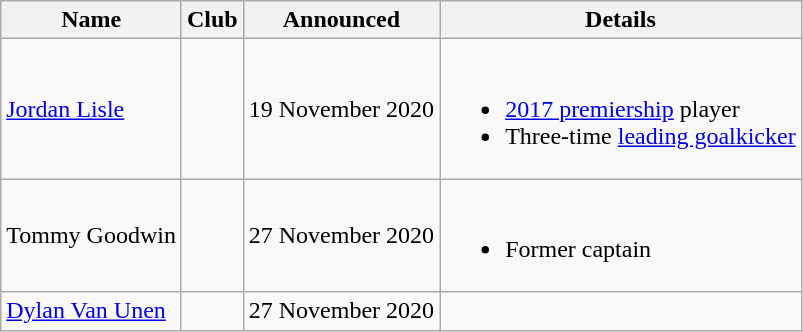<table class="wikitable">
<tr>
<th>Name</th>
<th>Club</th>
<th>Announced</th>
<th>Details</th>
</tr>
<tr>
<td><a href='#'>Jordan Lisle</a></td>
<td></td>
<td>19 November 2020</td>
<td><br><ul><li><a href='#'>2017 premiership</a> player</li><li>Three-time <a href='#'>leading goalkicker</a></li></ul></td>
</tr>
<tr>
<td>Tommy Goodwin</td>
<td></td>
<td>27 November 2020</td>
<td><br><ul><li>Former  captain</li></ul></td>
</tr>
<tr>
<td><a href='#'>Dylan Van Unen</a></td>
<td></td>
<td>27 November 2020</td>
<td></td>
</tr>
</table>
